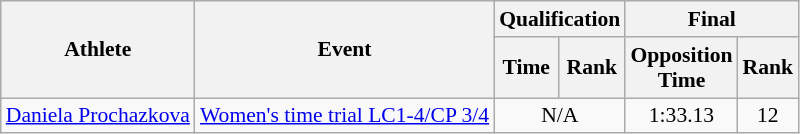<table class=wikitable style="font-size:90%">
<tr>
<th rowspan="2">Athlete</th>
<th rowspan="2">Event</th>
<th colspan="2">Qualification</th>
<th colspan="2">Final</th>
</tr>
<tr>
<th>Time</th>
<th>Rank</th>
<th>Opposition<br>Time</th>
<th>Rank</th>
</tr>
<tr>
<td><a href='#'>Daniela Prochazkova</a></td>
<td><a href='#'>Women's time trial LC1-4/CP 3/4</a></td>
<td align="center" colspan="2">N/A</td>
<td align="center">1:33.13</td>
<td align="center">12</td>
</tr>
</table>
